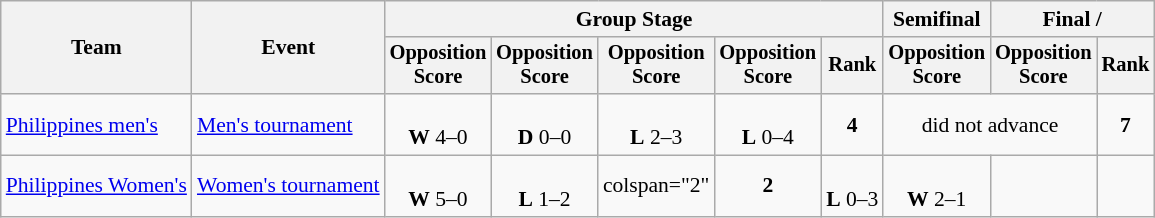<table class="wikitable" style="font-size:90%">
<tr>
<th rowspan=2>Team</th>
<th rowspan=2>Event</th>
<th colspan=5>Group Stage</th>
<th>Semifinal</th>
<th colspan=2>Final / </th>
</tr>
<tr style="font-size:95%">
<th>Opposition<br>Score</th>
<th>Opposition<br>Score</th>
<th>Opposition<br>Score</th>
<th>Opposition<br>Score</th>
<th>Rank</th>
<th>Opposition<br>Score</th>
<th>Opposition<br>Score</th>
<th>Rank</th>
</tr>
<tr align=center>
<td align=left><a href='#'>Philippines men's</a></td>
<td align=left><a href='#'>Men's tournament</a></td>
<td><br><strong>W</strong> 4–0</td>
<td><br><strong>D</strong> 0–0</td>
<td><br><strong>L</strong> 2–3</td>
<td><br><strong>L</strong> 0–4</td>
<td><strong>4</strong></td>
<td colspan="2">did not advance</td>
<td><strong>7</strong></td>
</tr>
<tr align=center>
<td align=left><a href='#'>Philippines Women's</a></td>
<td align=left><a href='#'>Women's tournament</a></td>
<td><br><strong>W</strong> 5–0</td>
<td><br> <strong>L</strong> 1–2</td>
<td>colspan="2" </td>
<td><strong>2</strong></td>
<td><br><strong>L</strong> 0–3</td>
<td><br> <strong>W</strong> 2–1</td>
<td></td>
</tr>
</table>
